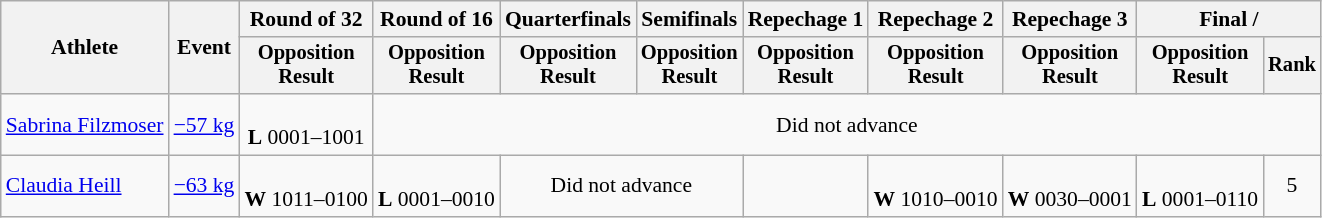<table class="wikitable" style="font-size:90%">
<tr>
<th rowspan="2">Athlete</th>
<th rowspan="2">Event</th>
<th>Round of 32</th>
<th>Round of 16</th>
<th>Quarterfinals</th>
<th>Semifinals</th>
<th>Repechage 1</th>
<th>Repechage 2</th>
<th>Repechage 3</th>
<th colspan=2>Final / </th>
</tr>
<tr style="font-size:95%">
<th>Opposition<br>Result</th>
<th>Opposition<br>Result</th>
<th>Opposition<br>Result</th>
<th>Opposition<br>Result</th>
<th>Opposition<br>Result</th>
<th>Opposition<br>Result</th>
<th>Opposition<br>Result</th>
<th>Opposition<br>Result</th>
<th>Rank</th>
</tr>
<tr align=center>
<td align=left><a href='#'>Sabrina Filzmoser</a></td>
<td align=left><a href='#'>−57 kg</a></td>
<td><br><strong>L</strong> 0001–1001</td>
<td colspan=8>Did not advance</td>
</tr>
<tr align=center>
<td align=left><a href='#'>Claudia Heill</a></td>
<td align=left><a href='#'>−63 kg</a></td>
<td><br><strong>W</strong> 1011–0100</td>
<td><br><strong>L</strong> 0001–0010</td>
<td colspan=2>Did not advance</td>
<td></td>
<td><br><strong>W</strong> 1010–0010</td>
<td><br><strong>W</strong> 0030–0001</td>
<td><br><strong>L</strong> 0001–0110</td>
<td>5</td>
</tr>
</table>
